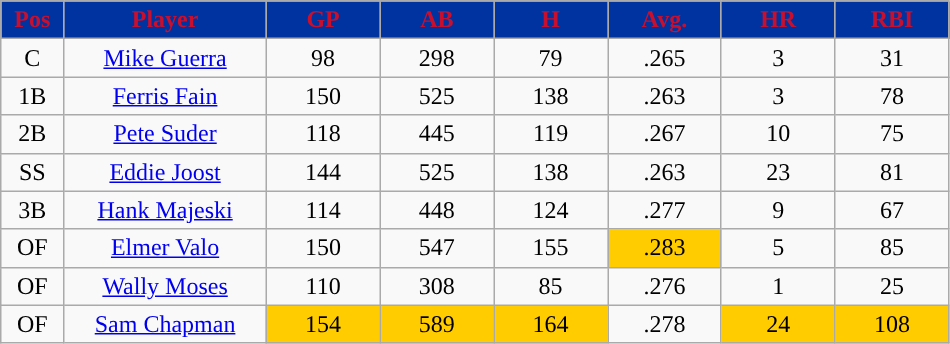<table class="wikitable sortable">
<tr>
<th style="background:#0033A0;color:#C8102E;" width="5%">Pos</th>
<th style="background:#0033A0;color:#C8102E;" width="16%">Player</th>
<th style="background:#0033A0;color:#C8102E;" width="9%">GP</th>
<th style="background:#0033A0;color:#C8102E;" width="9%">AB</th>
<th style="background:#0033A0;color:#C8102E;" width="9%">H</th>
<th style="background:#0033A0;color:#C8102E;" width="9%">Avg.</th>
<th style="background:#0033A0;color:#C8102E;" width="9%">HR</th>
<th style="background:#0033A0;color:#C8102E;" width="9%">RBI</th>
</tr>
<tr align="center">
<td>C</td>
<td><a href='#'>Mike Guerra</a></td>
<td>98</td>
<td>298</td>
<td>79</td>
<td>.265</td>
<td>3</td>
<td>31</td>
</tr>
<tr align="center">
<td>1B</td>
<td><a href='#'>Ferris Fain</a></td>
<td>150</td>
<td>525</td>
<td>138</td>
<td>.263</td>
<td>3</td>
<td>78</td>
</tr>
<tr align="center">
<td>2B</td>
<td><a href='#'>Pete Suder</a></td>
<td>118</td>
<td>445</td>
<td>119</td>
<td>.267</td>
<td>10</td>
<td>75</td>
</tr>
<tr align="center">
<td>SS</td>
<td><a href='#'>Eddie Joost</a></td>
<td>144</td>
<td>525</td>
<td>138</td>
<td>.263</td>
<td>23</td>
<td>81</td>
</tr>
<tr align="center">
<td>3B</td>
<td><a href='#'>Hank Majeski</a></td>
<td>114</td>
<td>448</td>
<td>124</td>
<td>.277</td>
<td>9</td>
<td>67</td>
</tr>
<tr align="center">
<td>OF</td>
<td><a href='#'>Elmer Valo</a></td>
<td>150</td>
<td>547</td>
<td>155</td>
<td style="background:#fc0;">.283</td>
<td>5</td>
<td>85</td>
</tr>
<tr align="center">
<td>OF</td>
<td><a href='#'>Wally Moses</a></td>
<td>110</td>
<td>308</td>
<td>85</td>
<td>.276</td>
<td>1</td>
<td>25</td>
</tr>
<tr align="center">
<td>OF</td>
<td><a href='#'>Sam Chapman</a></td>
<td style="background:#fc0;">154</td>
<td style="background:#fc0;">589</td>
<td style="background:#fc0;">164</td>
<td>.278</td>
<td style="background:#fc0;">24</td>
<td style="background:#fc0;">108</td>
</tr>
</table>
